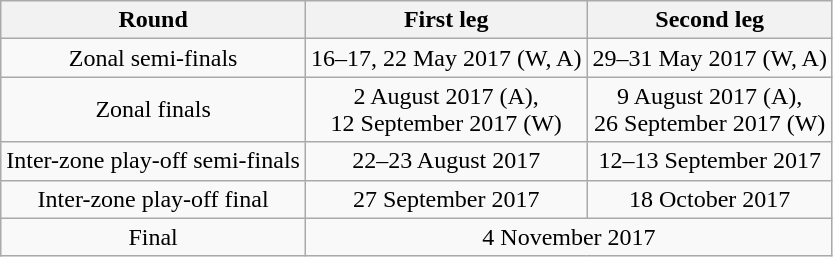<table class="wikitable" style="text-align:center">
<tr>
<th>Round</th>
<th>First leg</th>
<th>Second leg</th>
</tr>
<tr>
<td>Zonal semi-finals</td>
<td>16–17, 22 May 2017 (W, A)</td>
<td>29–31 May 2017 (W, A)</td>
</tr>
<tr>
<td>Zonal finals</td>
<td>2 August 2017 (A),<br>12 September 2017 (W)</td>
<td>9 August 2017 (A),<br>26 September 2017 (W)</td>
</tr>
<tr>
<td>Inter-zone play-off semi-finals</td>
<td>22–23 August 2017</td>
<td>12–13 September 2017</td>
</tr>
<tr>
<td>Inter-zone play-off final</td>
<td>27 September 2017</td>
<td>18 October 2017</td>
</tr>
<tr>
<td>Final</td>
<td colspan=2>4 November 2017</td>
</tr>
</table>
